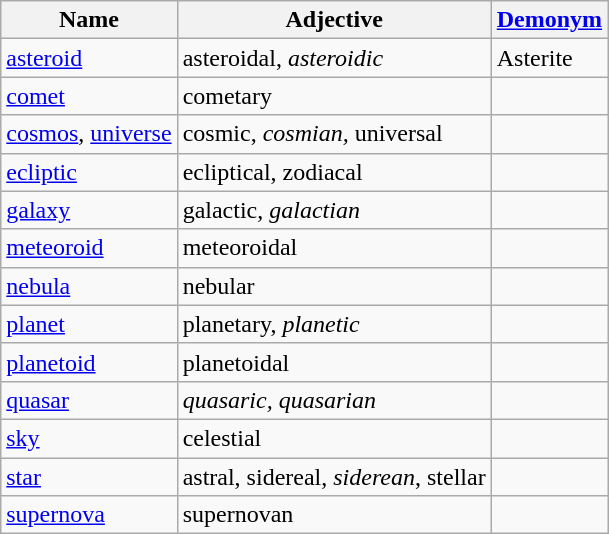<table class="wikitable">
<tr>
<th>Name</th>
<th>Adjective</th>
<th><a href='#'>Demonym</a></th>
</tr>
<tr>
<td><a href='#'>asteroid</a></td>
<td>asteroidal, <em>asteroidic</em></td>
<td>Asterite</td>
</tr>
<tr>
<td><a href='#'>comet</a></td>
<td>cometary</td>
<td></td>
</tr>
<tr>
<td><a href='#'>cosmos</a>, <a href='#'>universe</a></td>
<td>cosmic, <em>cosmian,</em> universal</td>
<td></td>
</tr>
<tr>
<td><a href='#'>ecliptic</a></td>
<td>ecliptical, zodiacal</td>
<td></td>
</tr>
<tr>
<td><a href='#'>galaxy</a></td>
<td>galactic, <em>galactian</em></td>
<td></td>
</tr>
<tr>
<td><a href='#'>meteoroid</a></td>
<td>meteoroidal</td>
<td></td>
</tr>
<tr>
<td><a href='#'>nebula</a></td>
<td>nebular</td>
<td></td>
</tr>
<tr>
<td><a href='#'>planet</a></td>
<td>planetary, <em>planetic</em></td>
<td></td>
</tr>
<tr>
<td><a href='#'>planetoid</a></td>
<td>planetoidal</td>
<td></td>
</tr>
<tr>
<td><a href='#'>quasar</a></td>
<td><em>quasaric, quasarian</em></td>
<td></td>
</tr>
<tr>
<td><a href='#'>sky</a></td>
<td>celestial</td>
<td></td>
</tr>
<tr>
<td><a href='#'>star</a></td>
<td>astral, sidereal, <em>siderean</em>, stellar</td>
<td></td>
</tr>
<tr>
<td><a href='#'>supernova</a></td>
<td>supernovan</td>
<td></td>
</tr>
</table>
